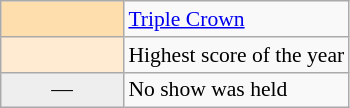<table class="wikitable" style="font-size:90%;">
<tr>
<td width="75px" style="font-weight: bold; background: navajowhite;"></td>
<td><a href='#'>Triple Crown</a></td>
</tr>
<tr>
<td width="75px" style="background: #ffebd2;"></td>
<td>Highest score of the year</td>
</tr>
<tr>
<td width="75px" style="background:#eee;" align="center">—</td>
<td>No show was held</td>
</tr>
</table>
